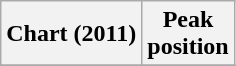<table class="wikitable sortable">
<tr>
<th align="left">Chart (2011)</th>
<th align="center">Peak<br>position</th>
</tr>
<tr>
</tr>
</table>
